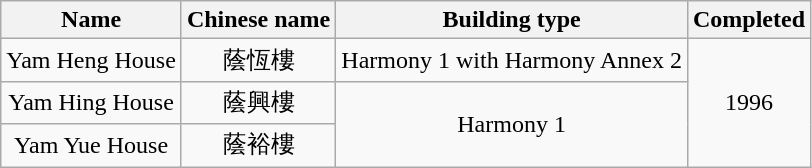<table class="wikitable" style="text-align: center">
<tr>
<th>Name</th>
<th>Chinese name</th>
<th>Building type</th>
<th>Completed</th>
</tr>
<tr>
<td>Yam Heng House</td>
<td>蔭恆樓</td>
<td>Harmony 1 with Harmony Annex 2</td>
<td rowspan="3">1996</td>
</tr>
<tr>
<td>Yam Hing House</td>
<td>蔭興樓</td>
<td rowspan="2">Harmony 1</td>
</tr>
<tr>
<td>Yam Yue House</td>
<td>蔭裕樓</td>
</tr>
</table>
